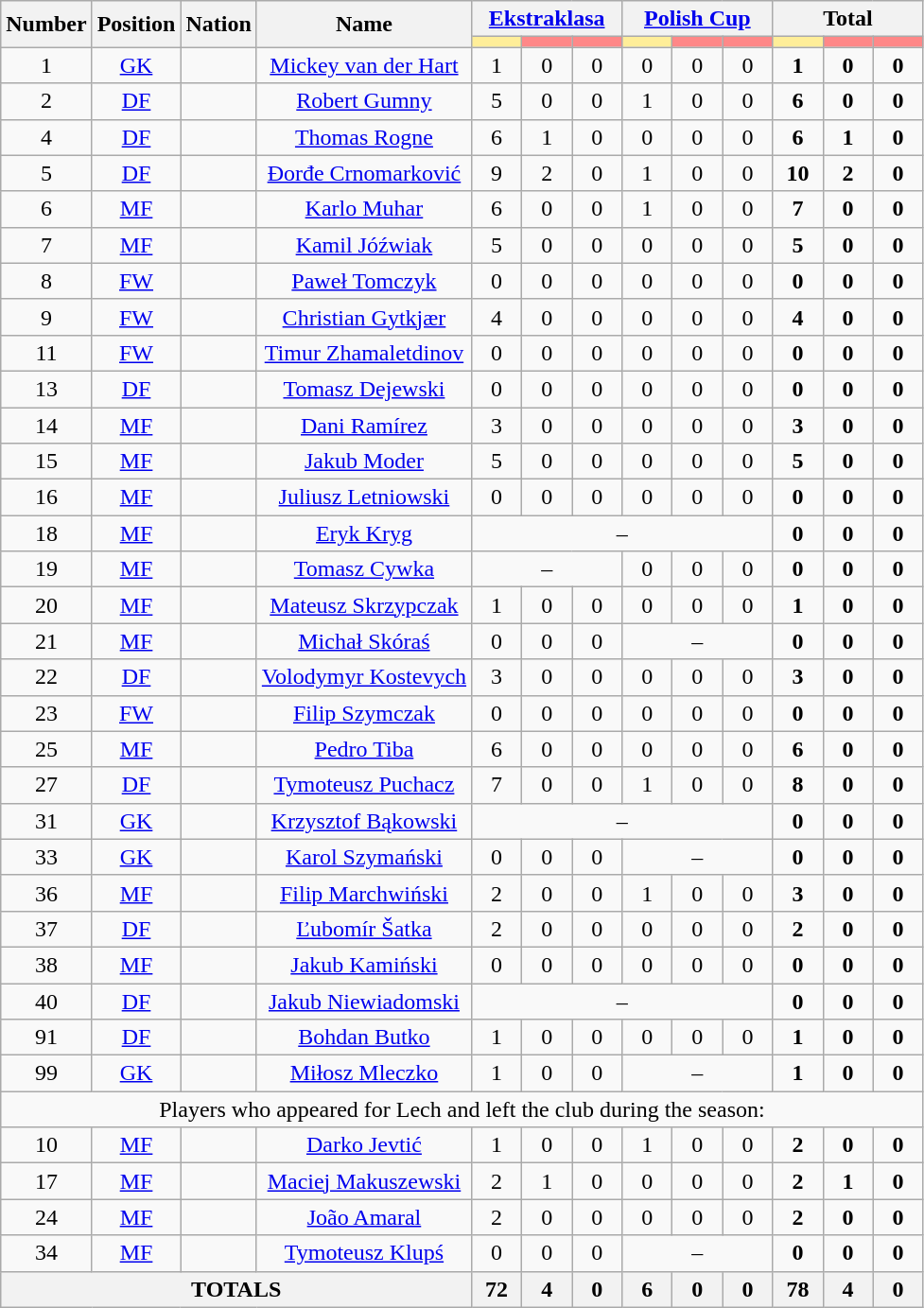<table class="wikitable" style="font-size: 100%; text-align: center;">
<tr>
<th rowspan="2" align="center">Number</th>
<th rowspan="2" align="center">Position</th>
<th rowspan="2" align="center">Nation</th>
<th rowspan="2" align="center">Name</th>
<th colspan="3" style="width:84px;" align="center"><a href='#'>Ekstraklasa</a></th>
<th colspan="3" style="width:84px;" align="center"><a href='#'>Polish Cup</a></th>
<th colspan="3" style="width:84px;" align="center">Total</th>
</tr>
<tr>
<th style="background: #FFEE99; width:28px;"></th>
<th style="background: #FF8888; width:28px;"></th>
<th style="background: #FF8888; width:28px;"></th>
<th style="background: #FFEE99; width:28px;"></th>
<th style="background: #FF8888; width:28px;"></th>
<th style="background: #FF8888; width:28px;"></th>
<th style="background: #FFEE99; width:28px;"></th>
<th style="background: #FF8888; width:28px;"></th>
<th style="background: #FF8888; width:28px;"></th>
</tr>
<tr>
<td>1</td>
<td><a href='#'>GK</a></td>
<td></td>
<td><a href='#'>Mickey van der Hart</a></td>
<td>1</td>
<td>0</td>
<td>0</td>
<td>0</td>
<td>0</td>
<td>0</td>
<td><strong>1</strong></td>
<td><strong>0</strong></td>
<td><strong>0</strong></td>
</tr>
<tr>
<td>2</td>
<td><a href='#'>DF</a></td>
<td></td>
<td><a href='#'>Robert Gumny</a></td>
<td>5</td>
<td>0</td>
<td>0</td>
<td>1</td>
<td>0</td>
<td>0</td>
<td><strong>6</strong></td>
<td><strong>0</strong></td>
<td><strong>0</strong></td>
</tr>
<tr>
<td>4</td>
<td><a href='#'>DF</a></td>
<td></td>
<td><a href='#'>Thomas Rogne</a></td>
<td>6</td>
<td>1</td>
<td>0</td>
<td>0</td>
<td>0</td>
<td>0</td>
<td><strong>6</strong></td>
<td><strong>1</strong></td>
<td><strong>0</strong></td>
</tr>
<tr>
<td>5</td>
<td><a href='#'>DF</a></td>
<td></td>
<td><a href='#'>Đorđe Crnomarković</a></td>
<td>9</td>
<td>2</td>
<td>0</td>
<td>1</td>
<td>0</td>
<td>0</td>
<td><strong>10</strong></td>
<td><strong>2</strong></td>
<td><strong>0</strong></td>
</tr>
<tr>
<td>6</td>
<td><a href='#'>MF</a></td>
<td></td>
<td><a href='#'>Karlo Muhar</a></td>
<td>6</td>
<td>0</td>
<td>0</td>
<td>1</td>
<td>0</td>
<td>0</td>
<td><strong>7</strong></td>
<td><strong>0</strong></td>
<td><strong>0</strong></td>
</tr>
<tr>
<td>7</td>
<td><a href='#'>MF</a></td>
<td></td>
<td><a href='#'>Kamil Jóźwiak</a></td>
<td>5</td>
<td>0</td>
<td>0</td>
<td>0</td>
<td>0</td>
<td>0</td>
<td><strong>5</strong></td>
<td><strong>0</strong></td>
<td><strong>0</strong></td>
</tr>
<tr>
<td>8</td>
<td><a href='#'>FW</a></td>
<td></td>
<td><a href='#'>Paweł Tomczyk</a></td>
<td>0</td>
<td>0</td>
<td>0</td>
<td>0</td>
<td>0</td>
<td>0</td>
<td><strong>0</strong></td>
<td><strong>0</strong></td>
<td><strong>0</strong></td>
</tr>
<tr>
<td>9</td>
<td><a href='#'>FW</a></td>
<td></td>
<td><a href='#'>Christian Gytkjær</a></td>
<td>4</td>
<td>0</td>
<td>0</td>
<td>0</td>
<td>0</td>
<td>0</td>
<td><strong>4</strong></td>
<td><strong>0</strong></td>
<td><strong>0</strong></td>
</tr>
<tr>
<td>11</td>
<td><a href='#'>FW</a></td>
<td></td>
<td><a href='#'>Timur Zhamaletdinov</a></td>
<td>0</td>
<td>0</td>
<td>0</td>
<td>0</td>
<td>0</td>
<td>0</td>
<td><strong>0</strong></td>
<td><strong>0</strong></td>
<td><strong>0</strong></td>
</tr>
<tr>
<td>13</td>
<td><a href='#'>DF</a></td>
<td></td>
<td><a href='#'>Tomasz Dejewski</a></td>
<td>0</td>
<td>0</td>
<td>0</td>
<td>0</td>
<td>0</td>
<td>0</td>
<td><strong>0</strong></td>
<td><strong>0</strong></td>
<td><strong>0</strong></td>
</tr>
<tr>
<td>14</td>
<td><a href='#'>MF</a></td>
<td></td>
<td><a href='#'>Dani Ramírez</a></td>
<td>3</td>
<td>0</td>
<td>0</td>
<td>0</td>
<td>0</td>
<td>0</td>
<td><strong>3</strong></td>
<td><strong>0</strong></td>
<td><strong>0</strong></td>
</tr>
<tr>
<td>15</td>
<td><a href='#'>MF</a></td>
<td></td>
<td><a href='#'>Jakub Moder</a></td>
<td>5</td>
<td>0</td>
<td>0</td>
<td>0</td>
<td>0</td>
<td>0</td>
<td><strong>5</strong></td>
<td><strong>0</strong></td>
<td><strong>0</strong></td>
</tr>
<tr>
<td>16</td>
<td><a href='#'>MF</a></td>
<td></td>
<td><a href='#'>Juliusz Letniowski</a></td>
<td>0</td>
<td>0</td>
<td>0</td>
<td>0</td>
<td>0</td>
<td>0</td>
<td><strong>0</strong></td>
<td><strong>0</strong></td>
<td><strong>0</strong></td>
</tr>
<tr>
<td>18</td>
<td><a href='#'>MF</a></td>
<td></td>
<td><a href='#'>Eryk Kryg</a></td>
<td colspan="6">–</td>
<td><strong>0</strong></td>
<td><strong>0</strong></td>
<td><strong>0</strong></td>
</tr>
<tr>
<td>19</td>
<td><a href='#'>MF</a></td>
<td></td>
<td><a href='#'>Tomasz Cywka</a></td>
<td colspan="3">–</td>
<td>0</td>
<td>0</td>
<td>0</td>
<td><strong>0</strong></td>
<td><strong>0</strong></td>
<td><strong>0</strong></td>
</tr>
<tr>
<td>20</td>
<td><a href='#'>MF</a></td>
<td></td>
<td><a href='#'>Mateusz Skrzypczak</a></td>
<td>1</td>
<td>0</td>
<td>0</td>
<td>0</td>
<td>0</td>
<td>0</td>
<td><strong>1</strong></td>
<td><strong>0</strong></td>
<td><strong>0</strong></td>
</tr>
<tr>
<td>21</td>
<td><a href='#'>MF</a></td>
<td></td>
<td><a href='#'>Michał Skóraś</a></td>
<td>0</td>
<td>0</td>
<td>0</td>
<td colspan="3">–</td>
<td><strong>0</strong></td>
<td><strong>0</strong></td>
<td><strong>0</strong></td>
</tr>
<tr>
<td>22</td>
<td><a href='#'>DF</a></td>
<td></td>
<td><a href='#'>Volodymyr Kostevych</a></td>
<td>3</td>
<td>0</td>
<td>0</td>
<td>0</td>
<td>0</td>
<td>0</td>
<td><strong>3</strong></td>
<td><strong>0</strong></td>
<td><strong>0</strong></td>
</tr>
<tr>
<td>23</td>
<td><a href='#'>FW</a></td>
<td></td>
<td><a href='#'>Filip Szymczak</a></td>
<td>0</td>
<td>0</td>
<td>0</td>
<td>0</td>
<td>0</td>
<td>0</td>
<td><strong>0</strong></td>
<td><strong>0</strong></td>
<td><strong>0</strong></td>
</tr>
<tr>
<td>25</td>
<td><a href='#'>MF</a></td>
<td></td>
<td><a href='#'>Pedro Tiba</a></td>
<td>6</td>
<td>0</td>
<td>0</td>
<td>0</td>
<td>0</td>
<td>0</td>
<td><strong>6</strong></td>
<td><strong>0</strong></td>
<td><strong>0</strong></td>
</tr>
<tr>
<td>27</td>
<td><a href='#'>DF</a></td>
<td></td>
<td><a href='#'>Tymoteusz Puchacz</a></td>
<td>7</td>
<td>0</td>
<td>0</td>
<td>1</td>
<td>0</td>
<td>0</td>
<td><strong>8</strong></td>
<td><strong>0</strong></td>
<td><strong>0</strong></td>
</tr>
<tr>
<td>31</td>
<td><a href='#'>GK</a></td>
<td></td>
<td><a href='#'>Krzysztof Bąkowski</a></td>
<td colspan="6">–</td>
<td><strong>0</strong></td>
<td><strong>0</strong></td>
<td><strong>0</strong></td>
</tr>
<tr>
<td>33</td>
<td><a href='#'>GK</a></td>
<td></td>
<td><a href='#'>Karol Szymański</a></td>
<td>0</td>
<td>0</td>
<td>0</td>
<td colspan="3">–</td>
<td><strong>0</strong></td>
<td><strong>0</strong></td>
<td><strong>0</strong></td>
</tr>
<tr>
<td>36</td>
<td><a href='#'>MF</a></td>
<td></td>
<td><a href='#'>Filip Marchwiński</a></td>
<td>2</td>
<td>0</td>
<td>0</td>
<td>1</td>
<td>0</td>
<td>0</td>
<td><strong>3</strong></td>
<td><strong>0</strong></td>
<td><strong>0</strong></td>
</tr>
<tr>
<td>37</td>
<td><a href='#'>DF</a></td>
<td></td>
<td><a href='#'>Ľubomír Šatka</a></td>
<td>2</td>
<td>0</td>
<td>0</td>
<td>0</td>
<td>0</td>
<td>0</td>
<td><strong>2</strong></td>
<td><strong>0</strong></td>
<td><strong>0</strong></td>
</tr>
<tr>
<td>38</td>
<td><a href='#'>MF</a></td>
<td></td>
<td><a href='#'>Jakub Kamiński</a></td>
<td>0</td>
<td>0</td>
<td>0</td>
<td>0</td>
<td>0</td>
<td>0</td>
<td><strong>0</strong></td>
<td><strong>0</strong></td>
<td><strong>0</strong></td>
</tr>
<tr>
<td>40</td>
<td><a href='#'>DF</a></td>
<td></td>
<td><a href='#'>Jakub Niewiadomski</a></td>
<td colspan="6">–</td>
<td><strong>0</strong></td>
<td><strong>0</strong></td>
<td><strong>0</strong></td>
</tr>
<tr>
<td>91</td>
<td><a href='#'>DF</a></td>
<td></td>
<td><a href='#'>Bohdan Butko</a></td>
<td>1</td>
<td>0</td>
<td>0</td>
<td>0</td>
<td>0</td>
<td>0</td>
<td><strong>1</strong></td>
<td><strong>0</strong></td>
<td><strong>0</strong></td>
</tr>
<tr>
<td>99</td>
<td><a href='#'>GK</a></td>
<td></td>
<td><a href='#'>Miłosz Mleczko</a></td>
<td>1</td>
<td>0</td>
<td>0</td>
<td colspan="3">–</td>
<td><strong>1</strong></td>
<td><strong>0</strong></td>
<td><strong>0</strong></td>
</tr>
<tr>
<td colspan="16">Players who appeared for Lech and left the club during the season:</td>
</tr>
<tr>
<td>10</td>
<td><a href='#'>MF</a></td>
<td></td>
<td><a href='#'>Darko Jevtić</a></td>
<td>1</td>
<td>0</td>
<td>0</td>
<td>1</td>
<td>0</td>
<td>0</td>
<td><strong>2</strong></td>
<td><strong>0</strong></td>
<td><strong>0</strong></td>
</tr>
<tr>
<td>17</td>
<td><a href='#'>MF</a></td>
<td></td>
<td><a href='#'>Maciej Makuszewski</a></td>
<td>2</td>
<td>1</td>
<td>0</td>
<td>0</td>
<td>0</td>
<td>0</td>
<td><strong>2</strong></td>
<td><strong>1</strong></td>
<td><strong>0</strong></td>
</tr>
<tr>
<td>24</td>
<td><a href='#'>MF</a></td>
<td></td>
<td><a href='#'>João Amaral</a></td>
<td>2</td>
<td>0</td>
<td>0</td>
<td>0</td>
<td>0</td>
<td>0</td>
<td><strong>2</strong></td>
<td><strong>0</strong></td>
<td><strong>0</strong></td>
</tr>
<tr>
<td>34</td>
<td><a href='#'>MF</a></td>
<td></td>
<td><a href='#'>Tymoteusz Klupś</a></td>
<td>0</td>
<td>0</td>
<td>0</td>
<td colspan="3">–</td>
<td><strong>0</strong></td>
<td><strong>0</strong></td>
<td><strong>0</strong></td>
</tr>
<tr>
<th colspan="4">TOTALS</th>
<th>72</th>
<th>4</th>
<th>0</th>
<th>6</th>
<th>0</th>
<th>0</th>
<th>78</th>
<th>4</th>
<th>0</th>
</tr>
</table>
